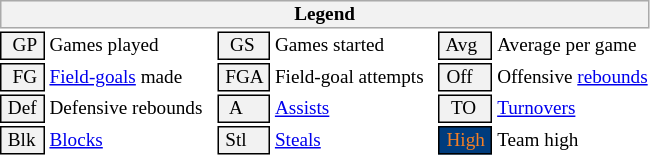<table class="toccolours" style="font-size: 80%; white-space: nowrap;">
<tr>
<th colspan="6" style="background-color: #F2F2F2; border: 1px solid #AAAAAA;">Legend</th>
</tr>
<tr>
<td style="background-color: #F2F2F2; border: 1px solid black;">  GP </td>
<td>Games played</td>
<td style="background-color: #F2F2F2; border: 1px solid black">  GS </td>
<td>Games started</td>
<td style="background-color: #F2F2F2; border: 1px solid black"> Avg </td>
<td>Average per game</td>
</tr>
<tr>
<td style="background-color: #F2F2F2; border: 1px solid black">  FG </td>
<td style="padding-right: 8px"><a href='#'>Field-goals</a> made</td>
<td style="background-color: #F2F2F2; border: 1px solid black"> FGA </td>
<td style="padding-right: 8px">Field-goal attempts</td>
<td style="background-color: #F2F2F2; border: 1px solid black;"> Off </td>
<td>Offensive <a href='#'>rebounds</a></td>
</tr>
<tr>
<td style="background-color: #F2F2F2; border: 1px solid black;"> Def </td>
<td style="padding-right: 8px">Defensive rebounds</td>
<td style="background-color: #F2F2F2; border: 1px solid black">  A </td>
<td style="padding-right: 8px"><a href='#'>Assists</a></td>
<td style="background-color: #F2F2F2; border: 1px solid black">  TO</td>
<td><a href='#'>Turnovers</a></td>
</tr>
<tr>
<td style="background-color: #F2F2F2; border: 1px solid black;"> Blk </td>
<td><a href='#'>Blocks</a></td>
<td style="background-color: #F2F2F2; border: 1px solid black"> Stl </td>
<td><a href='#'>Steals</a></td>
<td style="background:#003C7D; color:#F47F24;; border: 1px solid black"> High </td>
<td>Team high</td>
</tr>
<tr>
</tr>
</table>
